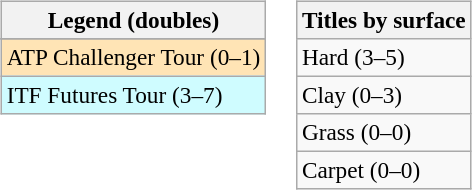<table>
<tr valign=top>
<td><br><table class=wikitable style=font-size:97%>
<tr>
<th>Legend (doubles)</th>
</tr>
<tr bgcolor=e5d1cb>
</tr>
<tr bgcolor=moccasin>
<td>ATP Challenger Tour (0–1)</td>
</tr>
<tr bgcolor=cffcff>
<td>ITF Futures Tour (3–7)</td>
</tr>
</table>
</td>
<td><br><table class=wikitable style=font-size:97%>
<tr>
<th>Titles by surface</th>
</tr>
<tr>
<td>Hard (3–5)</td>
</tr>
<tr>
<td>Clay (0–3)</td>
</tr>
<tr>
<td>Grass (0–0)</td>
</tr>
<tr>
<td>Carpet (0–0)</td>
</tr>
</table>
</td>
</tr>
</table>
